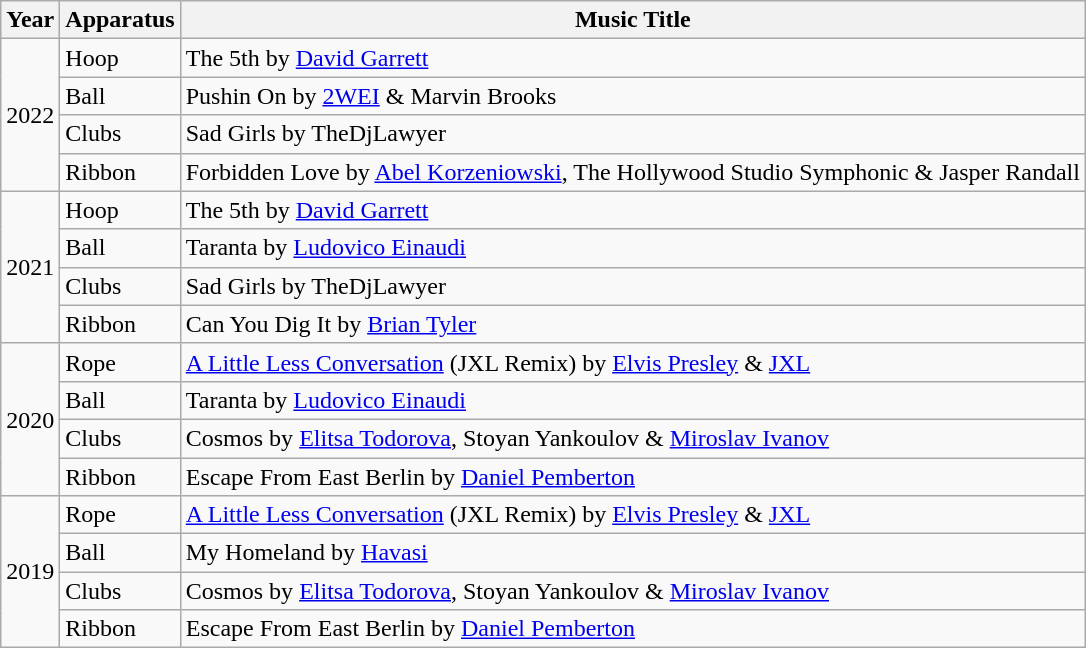<table class="wikitable">
<tr>
<th>Year</th>
<th>Apparatus</th>
<th>Music Title</th>
</tr>
<tr>
<td rowspan="4">2022</td>
<td>Hoop</td>
<td>The 5th by <a href='#'>David Garrett</a></td>
</tr>
<tr>
<td>Ball</td>
<td>Pushin On by <a href='#'>2WEI</a> & Marvin Brooks</td>
</tr>
<tr>
<td>Clubs</td>
<td>Sad Girls by TheDjLawyer</td>
</tr>
<tr>
<td>Ribbon</td>
<td>Forbidden Love by <a href='#'>Abel Korzeniowski</a>, The Hollywood Studio Symphonic & Jasper Randall</td>
</tr>
<tr>
<td rowspan="4">2021</td>
<td>Hoop</td>
<td>The 5th by <a href='#'>David Garrett</a></td>
</tr>
<tr>
<td>Ball</td>
<td>Taranta by <a href='#'>Ludovico Einaudi</a></td>
</tr>
<tr>
<td>Clubs</td>
<td>Sad Girls by TheDjLawyer</td>
</tr>
<tr>
<td>Ribbon</td>
<td>Can You Dig It by <a href='#'>Brian Tyler</a></td>
</tr>
<tr>
<td rowspan="4">2020</td>
<td>Rope</td>
<td><a href='#'>A Little Less Conversation</a> (JXL Remix) by <a href='#'>Elvis Presley</a> & <a href='#'>JXL</a></td>
</tr>
<tr>
<td>Ball</td>
<td>Taranta by <a href='#'>Ludovico Einaudi</a></td>
</tr>
<tr>
<td>Clubs</td>
<td>Cosmos by <a href='#'>Elitsa Todorova</a>, Stoyan Yankoulov & <a href='#'>Miroslav Ivanov</a></td>
</tr>
<tr>
<td>Ribbon</td>
<td>Escape From East Berlin by <a href='#'>Daniel Pemberton</a></td>
</tr>
<tr>
<td rowspan="4">2019</td>
<td>Rope</td>
<td><a href='#'>A Little Less Conversation</a> (JXL Remix) by <a href='#'>Elvis Presley</a> & <a href='#'>JXL</a></td>
</tr>
<tr>
<td>Ball</td>
<td>My Homeland by <a href='#'>Havasi</a></td>
</tr>
<tr>
<td>Clubs</td>
<td>Cosmos by <a href='#'>Elitsa Todorova</a>, Stoyan Yankoulov & <a href='#'>Miroslav Ivanov</a></td>
</tr>
<tr>
<td>Ribbon</td>
<td>Escape From East Berlin by <a href='#'>Daniel Pemberton</a></td>
</tr>
</table>
